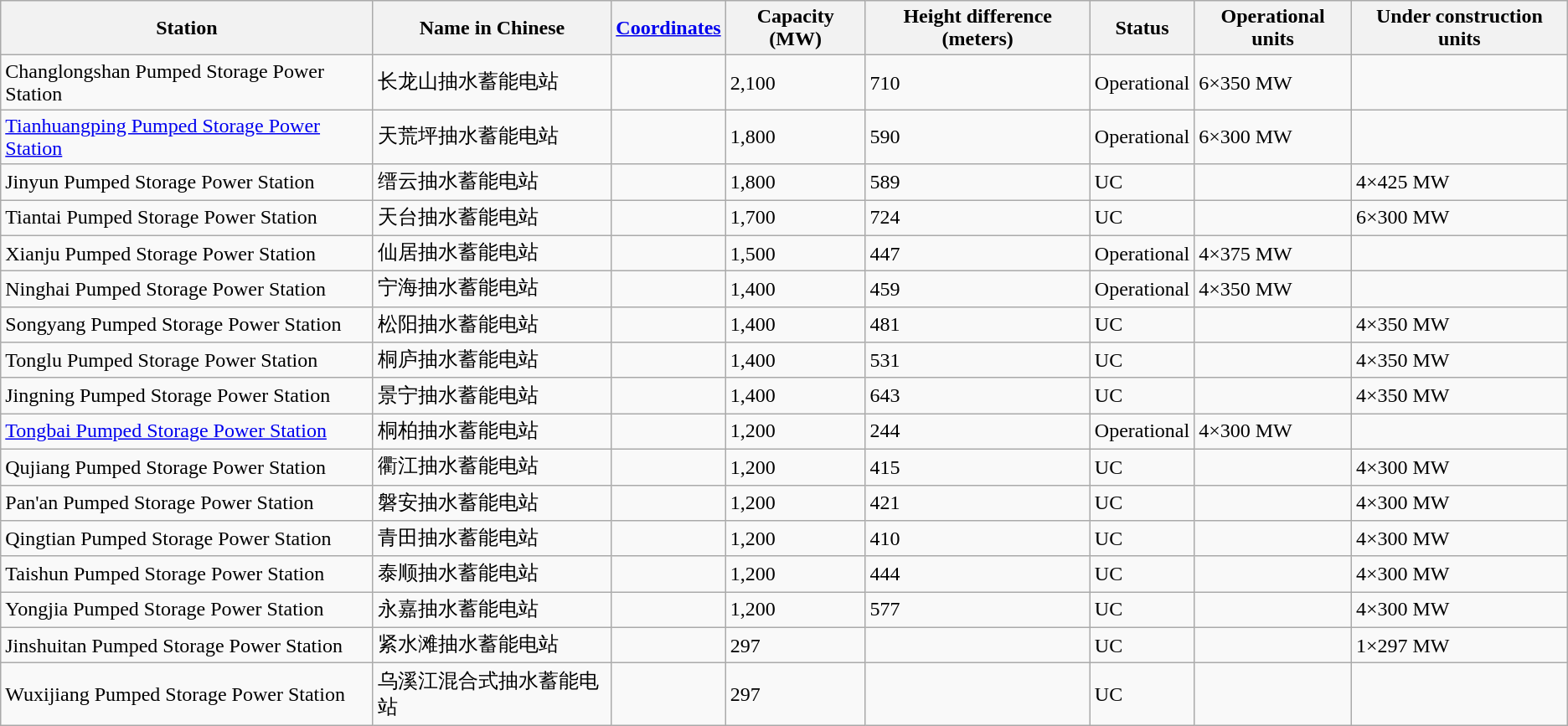<table class="wikitable sortable">
<tr>
<th>Station</th>
<th>Name in Chinese</th>
<th><a href='#'>Coordinates</a></th>
<th>Capacity (MW)</th>
<th>Height difference (meters)</th>
<th>Status</th>
<th>Operational units</th>
<th>Under construction units</th>
</tr>
<tr>
<td>Changlongshan Pumped Storage Power Station</td>
<td>长龙山抽水蓄能电站</td>
<td></td>
<td>2,100</td>
<td>710</td>
<td>Operational</td>
<td>6×350 MW</td>
<td></td>
</tr>
<tr>
<td><a href='#'>Tianhuangping Pumped Storage Power Station</a></td>
<td>天荒坪抽水蓄能电站</td>
<td></td>
<td>1,800</td>
<td>590</td>
<td>Operational</td>
<td>6×300 MW</td>
<td></td>
</tr>
<tr>
<td>Jinyun Pumped Storage Power Station</td>
<td>缙云抽水蓄能电站</td>
<td></td>
<td>1,800</td>
<td>589</td>
<td>UC</td>
<td></td>
<td>4×425 MW</td>
</tr>
<tr>
<td>Tiantai Pumped Storage Power Station</td>
<td>天台抽水蓄能电站</td>
<td></td>
<td>1,700</td>
<td>724</td>
<td>UC</td>
<td></td>
<td>6×300 MW</td>
</tr>
<tr>
<td>Xianju Pumped Storage Power Station</td>
<td>仙居抽水蓄能电站</td>
<td></td>
<td>1,500</td>
<td>447</td>
<td>Operational</td>
<td>4×375 MW</td>
<td></td>
</tr>
<tr>
<td>Ninghai Pumped Storage Power Station</td>
<td>宁海抽水蓄能电站</td>
<td></td>
<td>1,400</td>
<td>459</td>
<td>Operational</td>
<td>4×350 MW</td>
<td></td>
</tr>
<tr>
<td>Songyang Pumped Storage Power Station</td>
<td>松阳抽水蓄能电站</td>
<td></td>
<td>1,400</td>
<td>481</td>
<td>UC</td>
<td></td>
<td>4×350 MW</td>
</tr>
<tr>
<td>Tonglu Pumped Storage Power Station</td>
<td>桐庐抽水蓄能电站</td>
<td></td>
<td>1,400</td>
<td>531</td>
<td>UC</td>
<td></td>
<td>4×350 MW</td>
</tr>
<tr>
<td>Jingning Pumped Storage Power Station</td>
<td>景宁抽水蓄能电站</td>
<td></td>
<td>1,400</td>
<td>643</td>
<td>UC</td>
<td></td>
<td>4×350 MW</td>
</tr>
<tr>
<td><a href='#'>Tongbai Pumped Storage Power Station</a></td>
<td>桐柏抽水蓄能电站</td>
<td></td>
<td>1,200</td>
<td>244</td>
<td>Operational</td>
<td>4×300 MW</td>
<td></td>
</tr>
<tr>
<td>Qujiang Pumped Storage Power Station</td>
<td>衢江抽水蓄能电站</td>
<td></td>
<td>1,200</td>
<td>415</td>
<td>UC</td>
<td></td>
<td>4×300 MW</td>
</tr>
<tr>
<td>Pan'an Pumped Storage Power Station</td>
<td>磐安抽水蓄能电站</td>
<td></td>
<td>1,200</td>
<td>421</td>
<td>UC</td>
<td></td>
<td>4×300 MW</td>
</tr>
<tr>
<td>Qingtian Pumped Storage Power Station</td>
<td>青田抽水蓄能电站</td>
<td></td>
<td>1,200</td>
<td>410</td>
<td>UC</td>
<td></td>
<td>4×300 MW</td>
</tr>
<tr>
<td>Taishun Pumped Storage Power Station</td>
<td>泰顺抽水蓄能电站</td>
<td></td>
<td>1,200</td>
<td>444</td>
<td>UC</td>
<td></td>
<td>4×300 MW</td>
</tr>
<tr>
<td>Yongjia Pumped Storage Power Station</td>
<td>永嘉抽水蓄能电站</td>
<td></td>
<td>1,200</td>
<td>577</td>
<td>UC</td>
<td></td>
<td>4×300 MW</td>
</tr>
<tr>
<td>Jinshuitan Pumped Storage Power Station</td>
<td>紧水滩抽水蓄能电站</td>
<td></td>
<td>297</td>
<td></td>
<td>UC</td>
<td></td>
<td>1×297 MW</td>
</tr>
<tr>
<td>Wuxijiang Pumped Storage Power Station</td>
<td>乌溪江混合式抽水蓄能电站</td>
<td></td>
<td>297</td>
<td></td>
<td>UC</td>
<td></td>
<td></td>
</tr>
</table>
